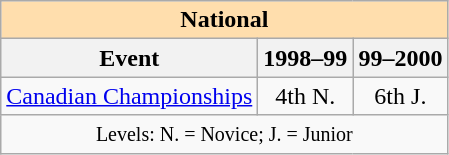<table class="wikitable" style="text-align:center">
<tr>
<th style="background-color: #ffdead; " colspan=3 align=center><strong>National</strong></th>
</tr>
<tr>
<th>Event</th>
<th>1998–99</th>
<th>99–2000</th>
</tr>
<tr>
<td align=left><a href='#'>Canadian Championships</a></td>
<td>4th N.</td>
<td>6th J.</td>
</tr>
<tr>
<td colspan=3 align=center><small> Levels: N. = Novice; J. = Junior </small></td>
</tr>
</table>
